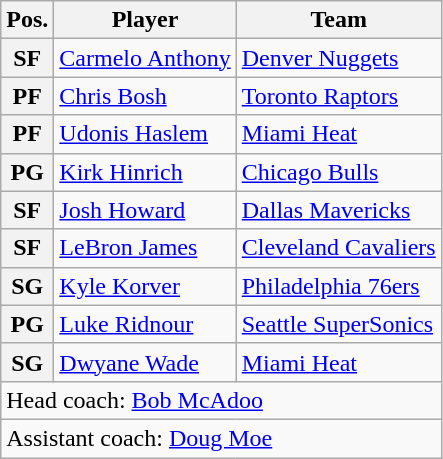<table class="wikitable">
<tr>
<th>Pos.</th>
<th>Player</th>
<th>Team</th>
</tr>
<tr>
<th>SF</th>
<td><a href='#'>Carmelo Anthony</a></td>
<td><a href='#'>Denver Nuggets</a></td>
</tr>
<tr>
<th>PF</th>
<td><a href='#'>Chris Bosh</a></td>
<td><a href='#'>Toronto Raptors</a></td>
</tr>
<tr>
<th>PF</th>
<td><a href='#'>Udonis Haslem</a></td>
<td><a href='#'>Miami Heat</a></td>
</tr>
<tr>
<th>PG</th>
<td><a href='#'>Kirk Hinrich</a></td>
<td><a href='#'>Chicago Bulls</a></td>
</tr>
<tr>
<th>SF</th>
<td><a href='#'>Josh Howard</a></td>
<td><a href='#'>Dallas Mavericks</a></td>
</tr>
<tr>
<th>SF</th>
<td><a href='#'>LeBron James</a></td>
<td><a href='#'>Cleveland Cavaliers</a></td>
</tr>
<tr>
<th>SG</th>
<td><a href='#'>Kyle Korver</a></td>
<td><a href='#'>Philadelphia 76ers</a></td>
</tr>
<tr>
<th>PG</th>
<td><a href='#'>Luke Ridnour</a></td>
<td><a href='#'>Seattle SuperSonics</a></td>
</tr>
<tr>
<th>SG</th>
<td><a href='#'>Dwyane Wade</a></td>
<td><a href='#'>Miami Heat</a></td>
</tr>
<tr>
<td colspan="3">Head coach: <a href='#'>Bob McAdoo</a></td>
</tr>
<tr>
<td colspan="3">Assistant coach: <a href='#'>Doug Moe</a></td>
</tr>
</table>
